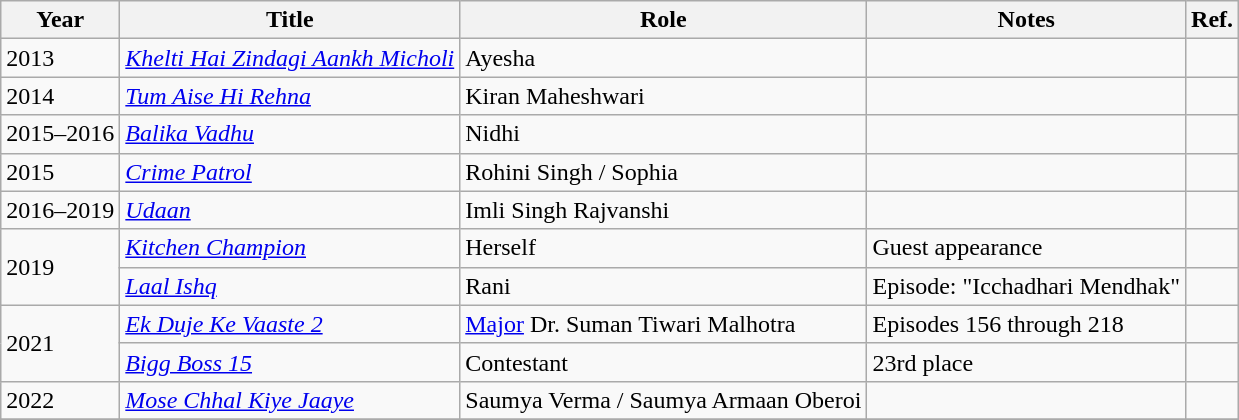<table class="wikitable sortable">
<tr>
<th>Year</th>
<th>Title</th>
<th>Role</th>
<th>Notes</th>
<th>Ref.</th>
</tr>
<tr>
<td>2013</td>
<td><em><a href='#'>Khelti Hai Zindagi Aankh Micholi</a></em></td>
<td>Ayesha</td>
<td></td>
<td></td>
</tr>
<tr>
<td>2014</td>
<td><em><a href='#'>Tum Aise Hi Rehna</a></em></td>
<td>Kiran Maheshwari</td>
<td></td>
<td></td>
</tr>
<tr>
<td>2015–2016</td>
<td><em><a href='#'>Balika Vadhu</a></em></td>
<td>Nidhi</td>
<td></td>
<td></td>
</tr>
<tr>
<td>2015</td>
<td><em><a href='#'>Crime Patrol</a></em></td>
<td>Rohini Singh / Sophia</td>
<td></td>
<td></td>
</tr>
<tr>
<td>2016–2019</td>
<td><em><a href='#'>Udaan</a></em></td>
<td>Imli Singh Rajvanshi</td>
<td></td>
<td></td>
</tr>
<tr>
<td rowspan="2">2019</td>
<td><em><a href='#'>Kitchen Champion</a></em></td>
<td>Herself</td>
<td>Guest appearance</td>
<td></td>
</tr>
<tr>
<td><em><a href='#'>Laal Ishq</a></em></td>
<td>Rani</td>
<td>Episode: "Icchadhari Mendhak"</td>
<td></td>
</tr>
<tr>
<td rowspan="2">2021</td>
<td><em><a href='#'>Ek Duje Ke Vaaste 2</a></em></td>
<td><a href='#'>Major</a> Dr. Suman Tiwari Malhotra</td>
<td>Episodes 156 through 218</td>
<td></td>
</tr>
<tr>
<td><em><a href='#'>Bigg Boss 15</a></em></td>
<td>Contestant</td>
<td>23rd place</td>
<td></td>
</tr>
<tr>
<td>2022</td>
<td><em><a href='#'>Mose Chhal Kiye Jaaye</a></em></td>
<td>Saumya Verma / Saumya Armaan Oberoi</td>
<td></td>
<td></td>
</tr>
<tr>
</tr>
</table>
